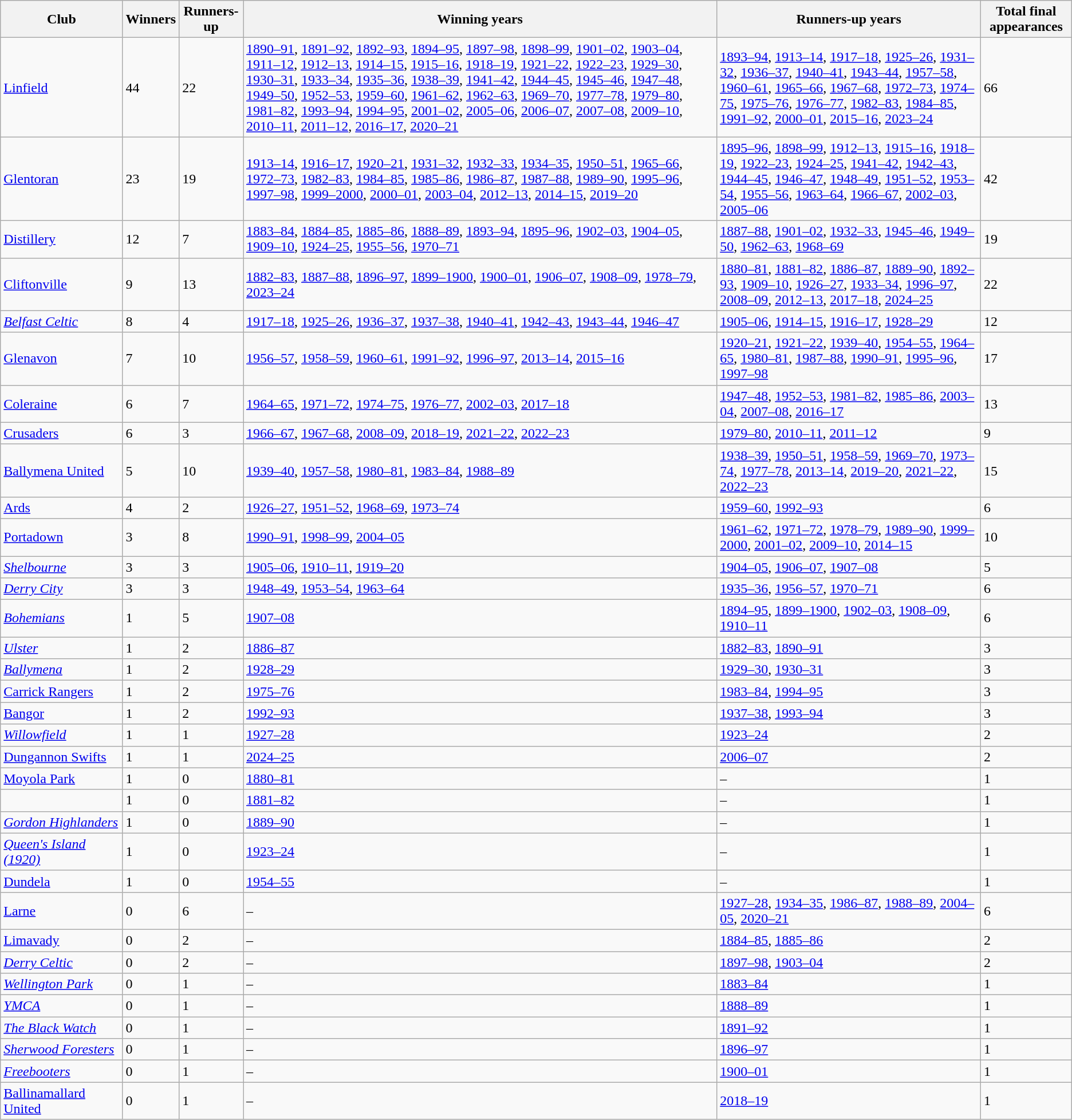<table class="wikitable sortable">
<tr>
<th>Club</th>
<th>Winners</th>
<th>Runners-up</th>
<th>Winning years</th>
<th>Runners-up years</th>
<th>Total final appearances</th>
</tr>
<tr>
<td><a href='#'>Linfield</a></td>
<td>44</td>
<td>22</td>
<td><a href='#'>1890–91</a>, <a href='#'>1891–92</a>, <a href='#'>1892–93</a>, <a href='#'>1894–95</a>, <a href='#'>1897–98</a>, <a href='#'>1898–99</a>, <a href='#'>1901–02</a>, <a href='#'>1903–04</a>, <a href='#'>1911–12</a>, <a href='#'>1912–13</a>, <a href='#'>1914–15</a>, <a href='#'>1915–16</a>, <a href='#'>1918–19</a>, <a href='#'>1921–22</a>, <a href='#'>1922–23</a>, <a href='#'>1929–30</a>, <a href='#'>1930–31</a>, <a href='#'>1933–34</a>, <a href='#'>1935–36</a>, <a href='#'>1938–39</a>, <a href='#'>1941–42</a>, <a href='#'>1944–45</a>, <a href='#'>1945–46</a>, <a href='#'>1947–48</a>, <a href='#'>1949–50</a>, <a href='#'>1952–53</a>, <a href='#'>1959–60</a>, <a href='#'>1961–62</a>, <a href='#'>1962–63</a>, <a href='#'>1969–70</a>, <a href='#'>1977–78</a>, <a href='#'>1979–80</a>, <a href='#'>1981–82</a>, <a href='#'>1993–94</a>, <a href='#'>1994–95</a>, <a href='#'>2001–02</a>, <a href='#'>2005–06</a>, <a href='#'>2006–07</a>, <a href='#'>2007–08</a>, <a href='#'>2009–10</a>, <a href='#'>2010–11</a>, <a href='#'>2011–12</a>, <a href='#'>2016–17</a>, <a href='#'>2020–21</a></td>
<td><a href='#'>1893–94</a>, <a href='#'>1913–14</a>, <a href='#'>1917–18</a>, <a href='#'>1925–26</a>, <a href='#'>1931–32</a>, <a href='#'>1936–37</a>, <a href='#'>1940–41</a>, <a href='#'>1943–44</a>, <a href='#'>1957–58</a>, <a href='#'>1960–61</a>, <a href='#'>1965–66</a>, <a href='#'>1967–68</a>, <a href='#'>1972–73</a>, <a href='#'>1974–75</a>, <a href='#'>1975–76</a>, <a href='#'>1976–77</a>, <a href='#'>1982–83</a>, <a href='#'>1984–85</a>, <a href='#'>1991–92</a>, <a href='#'>2000–01</a>, <a href='#'>2015–16</a>,  <a href='#'>2023–24</a></td>
<td>66</td>
</tr>
<tr>
<td><a href='#'>Glentoran</a></td>
<td>23</td>
<td>19</td>
<td><a href='#'>1913–14</a>, <a href='#'>1916–17</a>, <a href='#'>1920–21</a>, <a href='#'>1931–32</a>, <a href='#'>1932–33</a>, <a href='#'>1934–35</a>, <a href='#'>1950–51</a>, <a href='#'>1965–66</a>, <a href='#'>1972–73</a>, <a href='#'>1982–83</a>, <a href='#'>1984–85</a>, <a href='#'>1985–86</a>, <a href='#'>1986–87</a>, <a href='#'>1987–88</a>, <a href='#'>1989–90</a>, <a href='#'>1995–96</a>, <a href='#'>1997–98</a>, <a href='#'>1999–2000</a>, <a href='#'>2000–01</a>, <a href='#'>2003–04</a>, <a href='#'>2012–13</a>, <a href='#'>2014–15</a>, <a href='#'>2019–20</a></td>
<td><a href='#'>1895–96</a>, <a href='#'>1898–99</a>, <a href='#'>1912–13</a>, <a href='#'>1915–16</a>, <a href='#'>1918–19</a>, <a href='#'>1922–23</a>, <a href='#'>1924–25</a>, <a href='#'>1941–42</a>, <a href='#'>1942–43</a>, <a href='#'>1944–45</a>, <a href='#'>1946–47</a>, <a href='#'>1948–49</a>, <a href='#'>1951–52</a>, <a href='#'>1953–54</a>, <a href='#'>1955–56</a>, <a href='#'>1963–64</a>, <a href='#'>1966–67</a>, <a href='#'>2002–03</a>, <a href='#'>2005–06</a></td>
<td>42</td>
</tr>
<tr>
<td><a href='#'>Distillery</a></td>
<td>12</td>
<td>7</td>
<td><a href='#'>1883–84</a>, <a href='#'>1884–85</a>, <a href='#'>1885–86</a>, <a href='#'>1888–89</a>, <a href='#'>1893–94</a>, <a href='#'>1895–96</a>, <a href='#'>1902–03</a>, <a href='#'>1904–05</a>, <a href='#'>1909–10</a>, <a href='#'>1924–25</a>, <a href='#'>1955–56</a>, <a href='#'>1970–71</a></td>
<td><a href='#'>1887–88</a>, <a href='#'>1901–02</a>, <a href='#'>1932–33</a>, <a href='#'>1945–46</a>, <a href='#'>1949–50</a>, <a href='#'>1962–63</a>, <a href='#'>1968–69</a></td>
<td>19</td>
</tr>
<tr>
<td><a href='#'>Cliftonville</a></td>
<td>9</td>
<td>13</td>
<td><a href='#'>1882–83</a>, <a href='#'>1887–88</a>, <a href='#'>1896–97</a>, <a href='#'>1899–1900</a>, <a href='#'>1900–01</a>, <a href='#'>1906–07</a>, <a href='#'>1908–09</a>, <a href='#'>1978–79</a>, <a href='#'>2023–24</a></td>
<td><a href='#'>1880–81</a>, <a href='#'>1881–82</a>, <a href='#'>1886–87</a>, <a href='#'>1889–90</a>, <a href='#'>1892–93</a>, <a href='#'>1909–10</a>, <a href='#'>1926–27</a>, <a href='#'>1933–34</a>, <a href='#'>1996–97</a>, <a href='#'>2008–09</a>, <a href='#'>2012–13</a>, <a href='#'>2017–18</a>,  <a href='#'>2024–25</a></td>
<td>22</td>
</tr>
<tr>
<td><em><a href='#'>Belfast Celtic</a></em></td>
<td>8</td>
<td>4</td>
<td><a href='#'>1917–18</a>, <a href='#'>1925–26</a>, <a href='#'>1936–37</a>, <a href='#'>1937–38</a>, <a href='#'>1940–41</a>, <a href='#'>1942–43</a>, <a href='#'>1943–44</a>, <a href='#'>1946–47</a></td>
<td><a href='#'>1905–06</a>, <a href='#'>1914–15</a>, <a href='#'>1916–17</a>, <a href='#'>1928–29</a></td>
<td>12</td>
</tr>
<tr>
<td><a href='#'>Glenavon</a></td>
<td>7</td>
<td>10</td>
<td><a href='#'>1956–57</a>, <a href='#'>1958–59</a>, <a href='#'>1960–61</a>, <a href='#'>1991–92</a>, <a href='#'>1996–97</a>, <a href='#'>2013–14</a>, <a href='#'>2015–16</a></td>
<td><a href='#'>1920–21</a>, <a href='#'>1921–22</a>, <a href='#'>1939–40</a>, <a href='#'>1954–55</a>, <a href='#'>1964–65</a>, <a href='#'>1980–81</a>, <a href='#'>1987–88</a>, <a href='#'>1990–91</a>, <a href='#'>1995–96</a>, <a href='#'>1997–98</a></td>
<td>17</td>
</tr>
<tr>
<td><a href='#'>Coleraine</a></td>
<td>6</td>
<td>7</td>
<td><a href='#'>1964–65</a>, <a href='#'>1971–72</a>, <a href='#'>1974–75</a>, <a href='#'>1976–77</a>, <a href='#'>2002–03</a>, <a href='#'>2017–18</a></td>
<td><a href='#'>1947–48</a>, <a href='#'>1952–53</a>, <a href='#'>1981–82</a>, <a href='#'>1985–86</a>, <a href='#'>2003–04</a>, <a href='#'>2007–08</a>, <a href='#'>2016–17</a></td>
<td>13</td>
</tr>
<tr>
<td><a href='#'>Crusaders</a></td>
<td>6</td>
<td>3</td>
<td><a href='#'>1966–67</a>, <a href='#'>1967–68</a>, <a href='#'>2008–09</a>, <a href='#'>2018–19</a>, <a href='#'>2021–22</a>, <a href='#'>2022–23</a></td>
<td><a href='#'>1979–80</a>, <a href='#'>2010–11</a>, <a href='#'>2011–12</a></td>
<td>9</td>
</tr>
<tr>
<td><a href='#'>Ballymena United</a></td>
<td>5</td>
<td>10</td>
<td><a href='#'>1939–40</a>, <a href='#'>1957–58</a>, <a href='#'>1980–81</a>, <a href='#'>1983–84</a>, <a href='#'>1988–89</a></td>
<td><a href='#'>1938–39</a>, <a href='#'>1950–51</a>, <a href='#'>1958–59</a>, <a href='#'>1969–70</a>, <a href='#'>1973–74</a>, <a href='#'>1977–78</a>, <a href='#'>2013–14</a>, <a href='#'>2019–20</a>, <a href='#'>2021–22</a>, <a href='#'>2022–23</a></td>
<td>15</td>
</tr>
<tr>
<td><a href='#'>Ards</a></td>
<td>4</td>
<td>2</td>
<td><a href='#'>1926–27</a>, <a href='#'>1951–52</a>, <a href='#'>1968–69</a>, <a href='#'>1973–74</a></td>
<td><a href='#'>1959–60</a>, <a href='#'>1992–93</a></td>
<td>6</td>
</tr>
<tr>
<td><a href='#'>Portadown</a></td>
<td>3</td>
<td>8</td>
<td><a href='#'>1990–91</a>, <a href='#'>1998–99</a>, <a href='#'>2004–05</a></td>
<td><a href='#'>1961–62</a>, <a href='#'>1971–72</a>, <a href='#'>1978–79</a>, <a href='#'>1989–90</a>, <a href='#'>1999–2000</a>, <a href='#'>2001–02</a>, <a href='#'>2009–10</a>, <a href='#'>2014–15</a></td>
<td>10</td>
</tr>
<tr>
<td><em><a href='#'>Shelbourne</a></em></td>
<td>3</td>
<td>3</td>
<td><a href='#'>1905–06</a>, <a href='#'>1910–11</a>, <a href='#'>1919–20</a></td>
<td><a href='#'>1904–05</a>, <a href='#'>1906–07</a>, <a href='#'>1907–08</a></td>
<td>5</td>
</tr>
<tr>
<td><em><a href='#'>Derry City</a></em></td>
<td>3</td>
<td>3</td>
<td><a href='#'>1948–49</a>, <a href='#'>1953–54</a>, <a href='#'>1963–64</a></td>
<td><a href='#'>1935–36</a>, <a href='#'>1956–57</a>, <a href='#'>1970–71</a></td>
<td>6</td>
</tr>
<tr>
<td><em><a href='#'>Bohemians</a></em></td>
<td>1</td>
<td>5</td>
<td><a href='#'>1907–08</a></td>
<td><a href='#'>1894–95</a>, <a href='#'>1899–1900</a>, <a href='#'>1902–03</a>, <a href='#'>1908–09</a>, <a href='#'>1910–11</a></td>
<td>6</td>
</tr>
<tr>
<td><em><a href='#'>Ulster</a></em></td>
<td>1</td>
<td>2</td>
<td><a href='#'>1886–87</a></td>
<td><a href='#'>1882–83</a>, <a href='#'>1890–91</a></td>
<td>3</td>
</tr>
<tr>
<td><em><a href='#'>Ballymena</a></em></td>
<td>1</td>
<td>2</td>
<td><a href='#'>1928–29</a></td>
<td><a href='#'>1929–30</a>, <a href='#'>1930–31</a></td>
<td>3</td>
</tr>
<tr>
<td><a href='#'>Carrick Rangers</a></td>
<td>1</td>
<td>2</td>
<td><a href='#'>1975–76</a></td>
<td><a href='#'>1983–84</a>, <a href='#'>1994–95</a></td>
<td>3</td>
</tr>
<tr>
<td><a href='#'>Bangor</a></td>
<td>1</td>
<td>2</td>
<td><a href='#'>1992–93</a></td>
<td><a href='#'>1937–38</a>, <a href='#'>1993–94</a></td>
<td>3</td>
</tr>
<tr>
<td><em><a href='#'>Willowfield</a></em></td>
<td>1</td>
<td>1</td>
<td><a href='#'>1927–28</a></td>
<td><a href='#'>1923–24</a></td>
<td>2</td>
</tr>
<tr>
<td><a href='#'>Dungannon Swifts</a></td>
<td>1</td>
<td>1</td>
<td><a href='#'>2024–25</a></td>
<td><a href='#'>2006–07</a></td>
<td>2</td>
</tr>
<tr>
<td><a href='#'>Moyola Park</a></td>
<td>1</td>
<td>0</td>
<td><a href='#'>1880–81</a></td>
<td>–</td>
<td>1</td>
</tr>
<tr>
<td></td>
<td>1</td>
<td>0</td>
<td><a href='#'>1881–82</a></td>
<td>–</td>
<td>1</td>
</tr>
<tr>
<td><em><a href='#'>Gordon Highlanders</a></em></td>
<td>1</td>
<td>0</td>
<td><a href='#'>1889–90</a></td>
<td>–</td>
<td>1</td>
</tr>
<tr>
<td><em><a href='#'>Queen's Island (1920)</a></em></td>
<td>1</td>
<td>0</td>
<td><a href='#'>1923–24</a></td>
<td>–</td>
<td>1</td>
</tr>
<tr>
<td><a href='#'>Dundela</a></td>
<td>1</td>
<td>0</td>
<td><a href='#'>1954–55</a></td>
<td>–</td>
<td>1</td>
</tr>
<tr>
<td><a href='#'>Larne</a></td>
<td>0</td>
<td>6</td>
<td>–</td>
<td><a href='#'>1927–28</a>, <a href='#'>1934–35</a>, <a href='#'>1986–87</a>, <a href='#'>1988–89</a>, <a href='#'>2004–05</a>, <a href='#'>2020–21</a></td>
<td>6</td>
</tr>
<tr>
<td><a href='#'>Limavady</a></td>
<td>0</td>
<td>2</td>
<td>–</td>
<td><a href='#'>1884–85</a>, <a href='#'>1885–86</a></td>
<td>2</td>
</tr>
<tr>
<td><em><a href='#'>Derry Celtic</a></em></td>
<td>0</td>
<td>2</td>
<td>–</td>
<td><a href='#'>1897–98</a>, <a href='#'>1903–04</a></td>
<td>2</td>
</tr>
<tr>
<td><em><a href='#'>Wellington Park</a></em></td>
<td>0</td>
<td>1</td>
<td>–</td>
<td><a href='#'>1883–84</a></td>
<td>1</td>
</tr>
<tr>
<td><em><a href='#'>YMCA</a></em></td>
<td>0</td>
<td>1</td>
<td>–</td>
<td><a href='#'>1888–89</a></td>
<td>1</td>
</tr>
<tr>
<td><em><a href='#'>The Black Watch</a></em></td>
<td>0</td>
<td>1</td>
<td>–</td>
<td><a href='#'>1891–92</a></td>
<td>1</td>
</tr>
<tr>
<td><em><a href='#'>Sherwood Foresters</a></em></td>
<td>0</td>
<td>1</td>
<td>–</td>
<td><a href='#'>1896–97</a></td>
<td>1</td>
</tr>
<tr>
<td><em><a href='#'>Freebooters</a></em></td>
<td>0</td>
<td>1</td>
<td>–</td>
<td><a href='#'>1900–01</a></td>
<td>1</td>
</tr>
<tr>
<td><a href='#'>Ballinamallard United</a></td>
<td>0</td>
<td>1</td>
<td>–</td>
<td><a href='#'>2018–19</a></td>
<td>1</td>
</tr>
</table>
